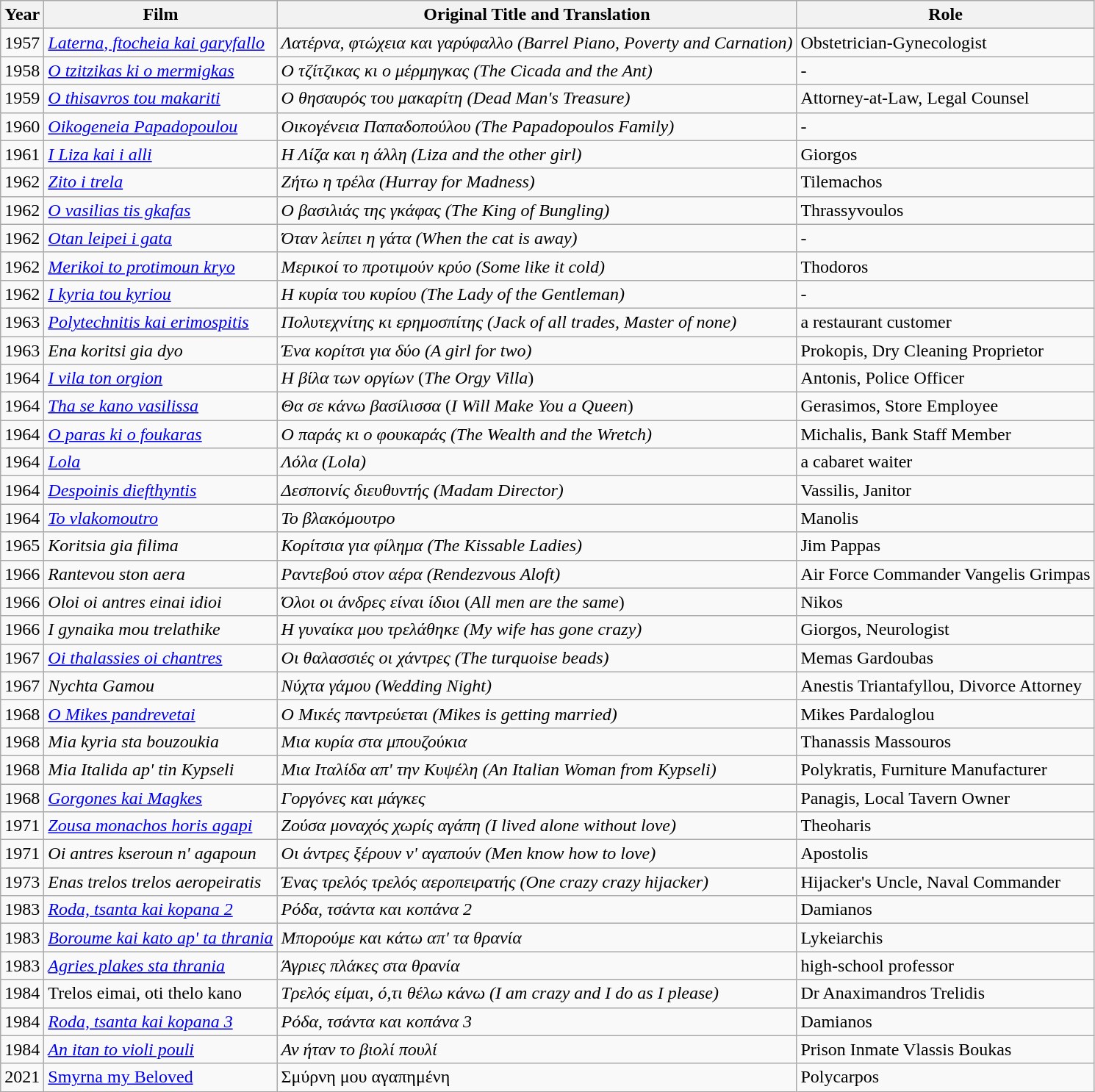<table class="wikitable">
<tr>
<th>Year</th>
<th>Film</th>
<th>Original Title and Translation</th>
<th>Role</th>
</tr>
<tr>
<td>1957</td>
<td><em><a href='#'>Laterna, ftocheia kai garyfallo</a></em></td>
<td><em>Λατέρνα, φτώχεια και γαρύφαλλο (Barrel Piano, Poverty and Carnation)</em></td>
<td>Obstetrician-Gynecologist</td>
</tr>
<tr>
<td>1958</td>
<td><em><a href='#'>O tzitzikas ki o mermigkas</a></em></td>
<td><em>Ο τζίτζικας κι ο μέρμηγκας</em> <em>(The Cicada and the Ant)</em></td>
<td>-</td>
</tr>
<tr>
<td>1959</td>
<td><em><a href='#'>O thisavros tou makariti</a></em></td>
<td><em>Ο θησαυρός του μακαρίτη (Dead Man's Treasure)</em></td>
<td>Attorney-at-Law, Legal Counsel</td>
</tr>
<tr>
<td>1960</td>
<td><em><a href='#'>Oikogeneia Papadopoulou</a></em></td>
<td><em>Οικογένεια Παπαδοπούλου</em> <em>(The Papadopoulos Family)</em></td>
<td>-</td>
</tr>
<tr>
<td>1961</td>
<td><em><a href='#'>I Liza kai i alli</a></em></td>
<td><em>Η Λίζα και η άλλη</em> <em>(Liza and the other girl)</em></td>
<td>Giorgos</td>
</tr>
<tr>
<td>1962</td>
<td><em><a href='#'>Zito i trela</a></em></td>
<td><em>Ζήτω η τρέλα</em> <em>(Hurray for Madness)</em></td>
<td>Tilemachos</td>
</tr>
<tr>
<td>1962</td>
<td><em><a href='#'>O vasilias tis gkafas</a></em></td>
<td><em>Ο βασιλιάς της γκάφας (The King of Bungling)</em></td>
<td>Thrassyvoulos</td>
</tr>
<tr>
<td>1962</td>
<td><em><a href='#'>Otan leipei i gata</a></em></td>
<td><em>Όταν λείπει η γάτα (When the cat is away)</em></td>
<td>-</td>
</tr>
<tr>
<td>1962</td>
<td><em><a href='#'>Merikoi to protimoun kryo</a></em></td>
<td><em>Μερικοί το προτιμούν κρύο (Some like it cold)</em></td>
<td>Thodoros</td>
</tr>
<tr>
<td>1962</td>
<td><em><a href='#'>I kyria tou kyriou</a></em></td>
<td><em>Η κυρία του κυρίου (The Lady of the Gentleman)</em></td>
<td>-</td>
</tr>
<tr>
<td>1963</td>
<td><em><a href='#'>Polytechnitis kai erimospitis</a></em></td>
<td><em>Πολυτεχνίτης κι ερημοσπίτης (Jack of all trades, Master of none)</em></td>
<td>a restaurant customer</td>
</tr>
<tr>
<td>1963</td>
<td><em>Ena koritsi gia dyo</em></td>
<td><em>Ένα κορίτσι για δύο</em> <em>(A girl for two)</em></td>
<td>Prokopis, Dry Cleaning Proprietor</td>
</tr>
<tr>
<td>1964</td>
<td><em><a href='#'>I vila ton orgion</a></em></td>
<td><em>Η βίλα των οργίων</em> (<em>The Orgy Villa</em>)</td>
<td>Antonis, Police Officer</td>
</tr>
<tr>
<td>1964</td>
<td><em><a href='#'>Tha se kano vasilissa</a></em></td>
<td><em>Θα σε κάνω βασίλισσα</em> (<em>I Will Make You a Queen</em>)</td>
<td>Gerasimos, Store Employee</td>
</tr>
<tr>
<td>1964</td>
<td><em><a href='#'>O paras ki o foukaras</a></em></td>
<td><em>Ο παράς κι ο φουκαράς (The Wealth and the Wretch)</em></td>
<td>Michalis, Bank Staff Member</td>
</tr>
<tr>
<td>1964</td>
<td><em><a href='#'>Lola</a></em></td>
<td><em>Λόλα (Lola)</em></td>
<td>a cabaret waiter</td>
</tr>
<tr>
<td>1964</td>
<td><em><a href='#'>Despoinis diefthyntis</a></em></td>
<td><em>Δεσποινίς διευθυντής (Madam Director)</em></td>
<td>Vassilis, Janitor</td>
</tr>
<tr>
<td>1964</td>
<td><em><a href='#'>To vlakomoutro</a></em></td>
<td><em>Το βλακόμουτρο</em></td>
<td>Manolis</td>
</tr>
<tr>
<td>1965</td>
<td><em>Koritsia gia filima</em></td>
<td><em>Κορίτσια για φίλημα</em> <em>(The Kissable Ladies)</em></td>
<td>Jim Pappas</td>
</tr>
<tr>
<td>1966</td>
<td><em>Rantevou ston aera</em></td>
<td><em>Ραντεβού στον αέρα</em> <em>(Rendezvous Aloft)</em></td>
<td>Air Force Commander Vangelis Grimpas</td>
</tr>
<tr>
<td>1966</td>
<td><em>Oloi oi antres einai idioi</em></td>
<td><em>Όλοι οι άνδρες είναι ίδιοι</em> (<em>All men are the same</em>)</td>
<td>Nikos</td>
</tr>
<tr>
<td>1966</td>
<td><em>I gynaika mou trelathike</em></td>
<td><em>Η γυναίκα μου τρελάθηκε</em> <em>(My wife has gone crazy)</em></td>
<td>Giorgos, Neurologist</td>
</tr>
<tr>
<td>1967</td>
<td><em><a href='#'>Oi thalassies oi chantres</a></em></td>
<td><em>Οι θαλασσιές οι χάντρες (The turquoise beads)</em></td>
<td>Memas Gardoubas</td>
</tr>
<tr>
<td>1967</td>
<td><em>Nychta Gamou</em></td>
<td><em>Νύχτα γάμου</em> <em>(Wedding Night)</em></td>
<td>Anestis Triantafyllou, Divorce Attorney</td>
</tr>
<tr>
<td>1968</td>
<td><em><a href='#'>O Mikes pandrevetai</a></em></td>
<td><em>Ο Μικές παντρεύεται (Mikes is getting married)</em></td>
<td>Mikes Pardaloglou</td>
</tr>
<tr>
<td>1968</td>
<td><em>Mia kyria sta bouzoukia</em></td>
<td><em>Μια κυρία στα μπουζούκια</em></td>
<td>Thanassis Massouros</td>
</tr>
<tr>
<td>1968</td>
<td><em>Mia Italida ap' tin Kypseli</em></td>
<td><em>Μια Ιταλίδα απ' την Κυψέλη</em> <em>(An Italian Woman from Kypseli)</em></td>
<td>Polykratis, Furniture Manufacturer</td>
</tr>
<tr>
<td>1968</td>
<td><em><a href='#'>Gorgones kai Magkes</a></em></td>
<td><em>Γοργόνες και μάγκες</em></td>
<td>Panagis, Local Tavern Owner</td>
</tr>
<tr>
<td>1971</td>
<td><em><a href='#'>Zousa monachos horis agapi</a></em></td>
<td><em>Ζούσα μοναχός χωρίς αγάπη</em> <em>(I lived alone without love)</em></td>
<td>Theoharis</td>
</tr>
<tr>
<td>1971</td>
<td><em>Oi antres kseroun n' agapoun</em></td>
<td><em>Οι άντρες ξέρουν ν' αγαπούν</em> <em>(Men know how to love)</em></td>
<td>Apostolis</td>
</tr>
<tr>
<td>1973</td>
<td><em>Enas trelos trelos aeropeiratis</em></td>
<td><em>Ένας τρελός τρελός αεροπειρατής</em> <em>(One crazy crazy hijacker)</em></td>
<td>Hijacker's Uncle, Naval Commander</td>
</tr>
<tr>
<td>1983</td>
<td><em><a href='#'>Roda, tsanta kai kopana 2</a></em></td>
<td><em>Ρόδα, τσάντα και κοπάνα 2</em></td>
<td>Damianos</td>
</tr>
<tr>
<td>1983</td>
<td><em><a href='#'>Boroume kai kato ap' ta thrania</a></em></td>
<td><em>Μπορούμε και κάτω απ' τα θρανία</em></td>
<td>Lykeiarchis</td>
</tr>
<tr>
<td>1983</td>
<td><em><a href='#'>Agries plakes sta thrania</a></em></td>
<td><em>Άγριες πλάκες στα θρανία</em></td>
<td>high-school professor</td>
</tr>
<tr>
<td>1984</td>
<td>Trelos eimai, oti thelo kano</td>
<td><em>Τρελός είμαι, ό,τι θέλω κάνω (I am crazy and I do as I please)</em></td>
<td>Dr Anaximandros Trelidis</td>
</tr>
<tr>
<td>1984</td>
<td><em><a href='#'>Roda, tsanta kai kopana 3</a></em></td>
<td><em>Ρόδα, τσάντα και κοπάνα 3</em></td>
<td>Damianos</td>
</tr>
<tr>
<td>1984</td>
<td><em><a href='#'>An itan to violi pouli</a></em></td>
<td><em>Αν ήταν το βιολί πουλί</em></td>
<td>Prison Inmate Vlassis Boukas</td>
</tr>
<tr>
<td>2021</td>
<td><a href='#'>Smyrna my Beloved</a></td>
<td>Σμύρνη μου αγαπημένη</td>
<td>Polycarpos</td>
</tr>
</table>
